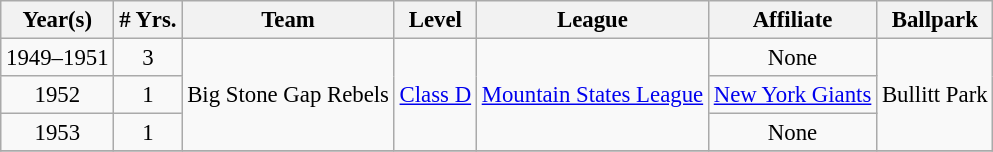<table class="wikitable" style="text-align:center; font-size: 95%;">
<tr>
<th>Year(s)</th>
<th># Yrs.</th>
<th>Team</th>
<th>Level</th>
<th>League</th>
<th>Affiliate</th>
<th>Ballpark</th>
</tr>
<tr>
<td>1949–1951</td>
<td>3</td>
<td rowspan=3>Big Stone Gap Rebels</td>
<td rowspan=3><a href='#'>Class D</a></td>
<td rowspan=3><a href='#'>Mountain States League</a></td>
<td>None</td>
<td rowspan=3>Bullitt Park</td>
</tr>
<tr>
<td>1952</td>
<td>1</td>
<td><a href='#'>New York Giants</a></td>
</tr>
<tr>
<td>1953</td>
<td>1</td>
<td>None</td>
</tr>
<tr>
</tr>
</table>
